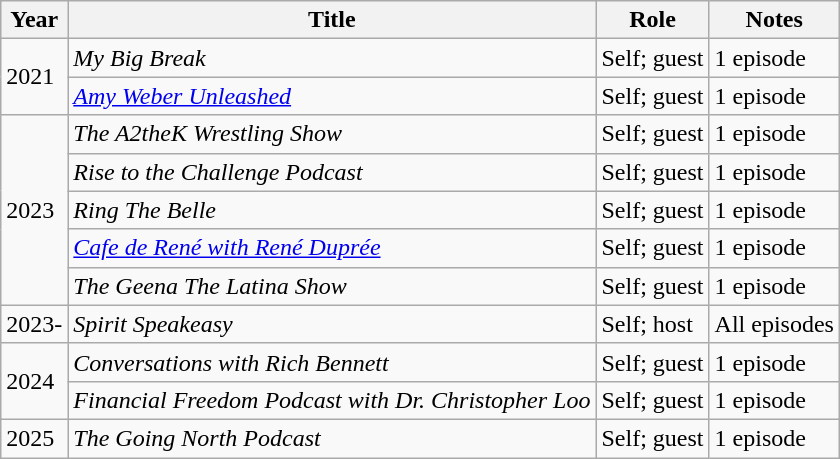<table class="wikitable">
<tr>
<th>Year</th>
<th>Title</th>
<th>Role</th>
<th>Notes</th>
</tr>
<tr>
<td rowspan="2">2021</td>
<td><em>My Big Break</em></td>
<td>Self; guest</td>
<td>1 episode</td>
</tr>
<tr>
<td><em><a href='#'>Amy Weber Unleashed</a></em></td>
<td>Self; guest</td>
<td>1 episode</td>
</tr>
<tr>
<td rowspan="5">2023</td>
<td><em>The A2theK Wrestling Show</em></td>
<td>Self; guest</td>
<td>1 episode</td>
</tr>
<tr>
<td><em>Rise to the Challenge Podcast</em></td>
<td>Self; guest</td>
<td>1 episode</td>
</tr>
<tr>
<td><em>Ring The Belle</em></td>
<td>Self; guest</td>
<td>1 episode</td>
</tr>
<tr>
<td><a href='#'><em>Cafe de René with René Duprée</em></a></td>
<td>Self; guest</td>
<td>1 episode</td>
</tr>
<tr>
<td><em>The Geena The Latina Show</em></td>
<td>Self; guest</td>
<td>1 episode</td>
</tr>
<tr>
<td>2023-</td>
<td><em>Spirit Speakeasy</em></td>
<td>Self; host</td>
<td>All episodes</td>
</tr>
<tr>
<td rowspan="2">2024</td>
<td><em>Conversations with Rich Bennett</em></td>
<td>Self; guest</td>
<td>1 episode</td>
</tr>
<tr>
<td><em>Financial Freedom Podcast with Dr. Christopher Loo</em></td>
<td>Self; guest</td>
<td>1 episode</td>
</tr>
<tr>
<td>2025</td>
<td><em>The Going North Podcast</em></td>
<td>Self; guest</td>
<td>1 episode</td>
</tr>
</table>
